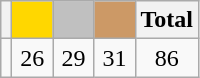<table class="wikitable">
<tr>
<th></th>
<th style="background-color:gold">        </th>
<th style="background-color:silver">      </th>
<th style="background-color:#CC9966">      </th>
<th>Total</th>
</tr>
<tr align="center">
<td></td>
<td>26</td>
<td>29</td>
<td>31</td>
<td>86</td>
</tr>
</table>
